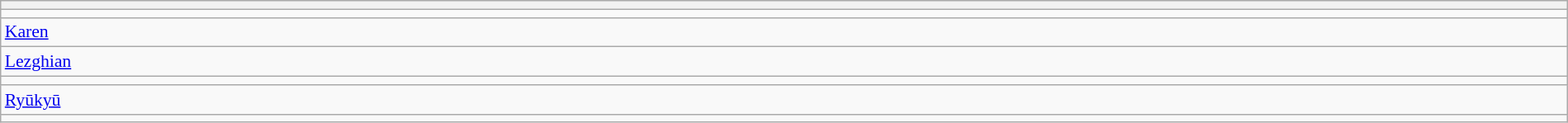<table class="wikitable" style="font-size:90%" width=100%>
<tr>
<th scope="col"></th>
</tr>
<tr>
<td></td>
</tr>
<tr>
<td> <a href='#'>Karen</a></td>
</tr>
<tr>
<td> <a href='#'>Lezghian</a></td>
</tr>
<tr>
<td></td>
</tr>
<tr>
<td> <a href='#'>Ryūkyū</a></td>
</tr>
<tr>
<td></td>
</tr>
</table>
